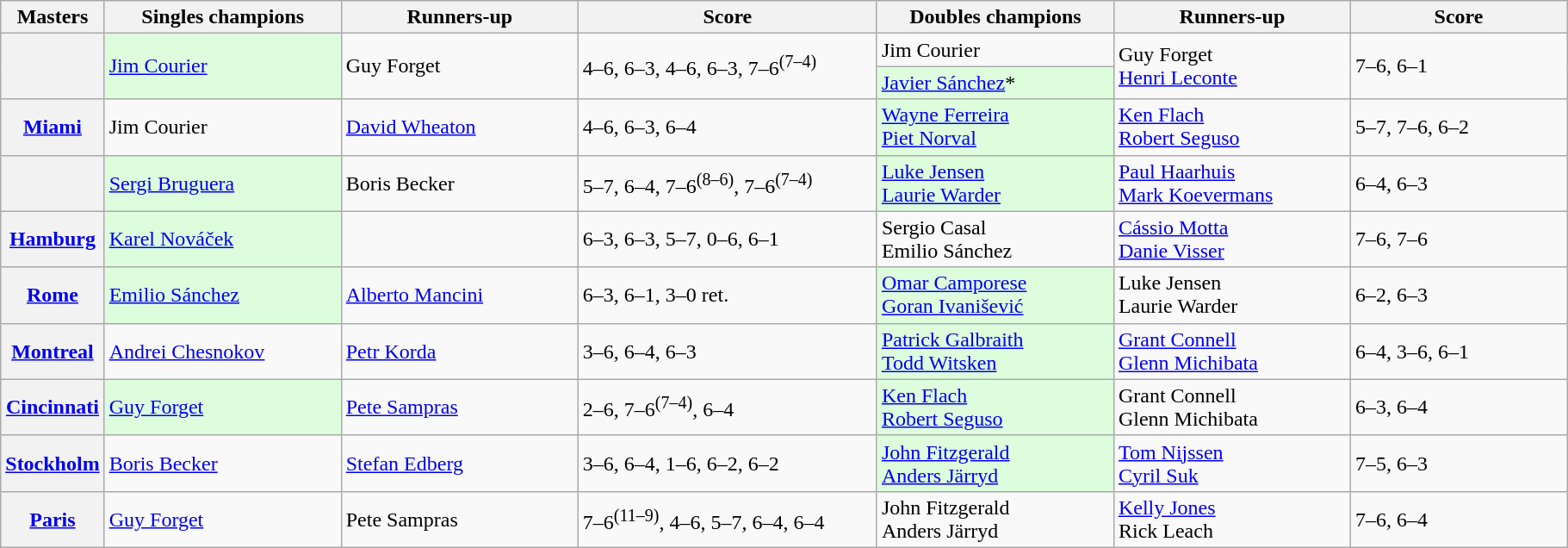<table class="wikitable plainrowheaders">
<tr>
<th scope="col">Masters</th>
<th scope="col" style="width:11em">Singles champions</th>
<th scope="col" style="width:11em">Runners-up</th>
<th scope="col" style="width:14em">Score</th>
<th scope="col" style="width:11em">Doubles champions</th>
<th scope="col" style="width:11em">Runners-up</th>
<th scope="col" style="width:10em">Score</th>
</tr>
<tr>
<th rowspan="2" scope="row"><br></th>
<td rowspan="2" style="background-color: #ddfddd"> <a href='#'>Jim Courier</a></td>
<td rowspan="2"> Guy Forget</td>
<td rowspan="2">4–6, 6–3, 4–6, 6–3, 7–6<sup>(7–4)</sup></td>
<td> Jim Courier</td>
<td rowspan="2"> Guy Forget <br>  <a href='#'>Henri Leconte</a></td>
<td rowspan="2">7–6, 6–1</td>
</tr>
<tr>
<td style="background-color: #ddfddd"> <a href='#'>Javier Sánchez</a>*</td>
</tr>
<tr>
<th scope="row"><a href='#'><strong>Miami</strong></a><br></th>
<td> Jim Courier</td>
<td> <a href='#'>David Wheaton</a></td>
<td>4–6, 6–3, 6–4</td>
<td style="background-color: #ddfddd"> <a href='#'>Wayne Ferreira</a> <br>  <a href='#'>Piet Norval</a></td>
<td> <a href='#'>Ken Flach</a> <br>  <a href='#'>Robert Seguso</a></td>
<td>5–7, 7–6, 6–2</td>
</tr>
<tr>
<th scope="row"><br></th>
<td style="background-color: #ddfddd"> <a href='#'>Sergi Bruguera</a></td>
<td> Boris Becker</td>
<td>5–7, 6–4, 7–6<sup>(8–6)</sup>, 7–6<sup>(7–4)</sup></td>
<td style="background-color: #ddfddd"> <a href='#'>Luke Jensen</a> <br>  <a href='#'>Laurie Warder</a></td>
<td> <a href='#'>Paul Haarhuis</a> <br>  <a href='#'>Mark Koevermans</a></td>
<td>6–4, 6–3</td>
</tr>
<tr>
<th scope="row"><a href='#'><strong>Hamburg</strong></a><br></th>
<td style="background-color: #ddfddd"> <a href='#'>Karel Nováček</a></td>
<td></td>
<td>6–3, 6–3, 5–7, 0–6, 6–1</td>
<td> Sergio Casal <br>  Emilio Sánchez</td>
<td> <a href='#'>Cássio Motta</a> <br>  <a href='#'>Danie Visser</a></td>
<td>7–6, 7–6</td>
</tr>
<tr>
<th scope="row"><a href='#'><strong>Rome</strong></a><br></th>
<td style="background-color: #ddfddd"> <a href='#'>Emilio Sánchez</a></td>
<td> <a href='#'>Alberto Mancini</a></td>
<td>6–3, 6–1, 3–0 ret.</td>
<td style="background-color: #ddfddd"> <a href='#'>Omar Camporese</a> <br>  <a href='#'>Goran Ivanišević</a></td>
<td> Luke Jensen <br>  Laurie Warder</td>
<td>6–2, 6–3</td>
</tr>
<tr>
<th scope="row"><a href='#'><strong>Montreal</strong></a><br></th>
<td> <a href='#'>Andrei Chesnokov</a></td>
<td> <a href='#'>Petr Korda</a></td>
<td>3–6, 6–4, 6–3</td>
<td style="background-color: #ddfddd"> <a href='#'>Patrick Galbraith</a> <br>  <a href='#'>Todd Witsken</a></td>
<td> <a href='#'>Grant Connell</a> <br>  <a href='#'>Glenn Michibata</a></td>
<td>6–4, 3–6, 6–1</td>
</tr>
<tr>
<th scope="row"><a href='#'><strong>Cincinnati</strong></a><br></th>
<td style="background-color: #ddfddd"> <a href='#'>Guy Forget</a></td>
<td> <a href='#'>Pete Sampras</a></td>
<td>2–6, 7–6<sup>(7–4)</sup>, 6–4</td>
<td style="background-color: #ddfddd"> <a href='#'>Ken Flach</a> <br>  <a href='#'>Robert Seguso</a></td>
<td> Grant Connell <br>  Glenn Michibata</td>
<td>6–3, 6–4</td>
</tr>
<tr>
<th scope="row"><a href='#'><strong>Stockholm</strong></a><br></th>
<td> <a href='#'>Boris Becker</a></td>
<td> <a href='#'>Stefan Edberg</a></td>
<td>3–6, 6–4, 1–6, 6–2, 6–2</td>
<td style="background-color: #ddfddd"> <a href='#'>John Fitzgerald</a> <br>  <a href='#'>Anders Järryd</a></td>
<td> <a href='#'>Tom Nijssen</a> <br>  <a href='#'>Cyril Suk</a></td>
<td>7–5, 6–3</td>
</tr>
<tr>
<th scope="row"><a href='#'><strong>Paris</strong></a><br></th>
<td> <a href='#'>Guy Forget</a></td>
<td> Pete Sampras</td>
<td>7–6<sup>(11–9)</sup>, 4–6, 5–7, 6–4, 6–4</td>
<td> John Fitzgerald <br>  Anders Järryd</td>
<td> <a href='#'>Kelly Jones</a> <br>  Rick Leach</td>
<td>7–6, 6–4</td>
</tr>
</table>
